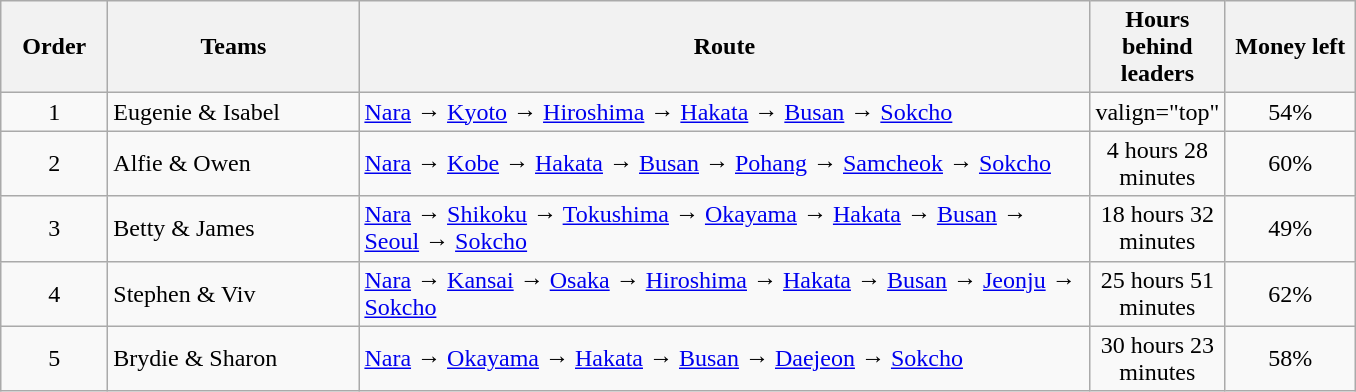<table class="wikitable sortable" style="text-align:center">
<tr>
<th style="width:4em">Order</th>
<th style="width:10em">Teams</th>
<th style="width:30em">Route</th>
<th style="width:5em">Hours behind leaders</th>
<th style="width:5em">Money left</th>
</tr>
<tr>
<td>1</td>
<td style="text-align:left">Eugenie & Isabel</td>
<td style="text-align:left"><a href='#'>Nara</a>  → <a href='#'>Kyoto</a>  → <a href='#'>Hiroshima</a>    → <a href='#'>Hakata</a>  → <a href='#'>Busan</a>   → <a href='#'>Sokcho</a></td>
<td>valign="top" </td>
<td>54%</td>
</tr>
<tr>
<td>2</td>
<td style="text-align:left">Alfie & Owen</td>
<td style="text-align:left"><a href='#'>Nara</a>  → <a href='#'>Kobe</a>   → <a href='#'>Hakata</a>  → <a href='#'>Busan</a>  → <a href='#'>Pohang</a>  → <a href='#'>Samcheok</a>   → <a href='#'>Sokcho</a></td>
<td>4 hours 28 minutes</td>
<td>60%</td>
</tr>
<tr>
<td>3</td>
<td style="text-align:left">Betty & James</td>
<td style="text-align:left"><a href='#'>Nara</a>  → <a href='#'>Shikoku</a>   → <a href='#'>Tokushima</a>  → <a href='#'>Okayama</a>  → <a href='#'>Hakata</a>  → <a href='#'>Busan</a>  → <a href='#'>Seoul</a>  → <a href='#'>Sokcho</a></td>
<td>18 hours 32 minutes</td>
<td>49%</td>
</tr>
<tr>
<td>4</td>
<td style="text-align:left">Stephen & Viv</td>
<td style="text-align:left"><a href='#'>Nara</a>  → <a href='#'>Kansai</a>  → <a href='#'>Osaka</a>  → <a href='#'>Hiroshima</a> → <a href='#'>Hakata</a>  → <a href='#'>Busan</a> → <a href='#'>Jeonju</a>  → <a href='#'>Sokcho</a></td>
<td>25 hours 51 minutes</td>
<td>62%</td>
</tr>
<tr>
<td>5</td>
<td style="text-align:left">Brydie & Sharon</td>
<td style="text-align:left"><a href='#'>Nara</a>  → <a href='#'>Okayama</a>    → <a href='#'>Hakata</a>  → <a href='#'>Busan</a>  → <a href='#'>Daejeon</a>  → <a href='#'>Sokcho</a></td>
<td>30 hours 23 minutes</td>
<td>58%</td>
</tr>
</table>
